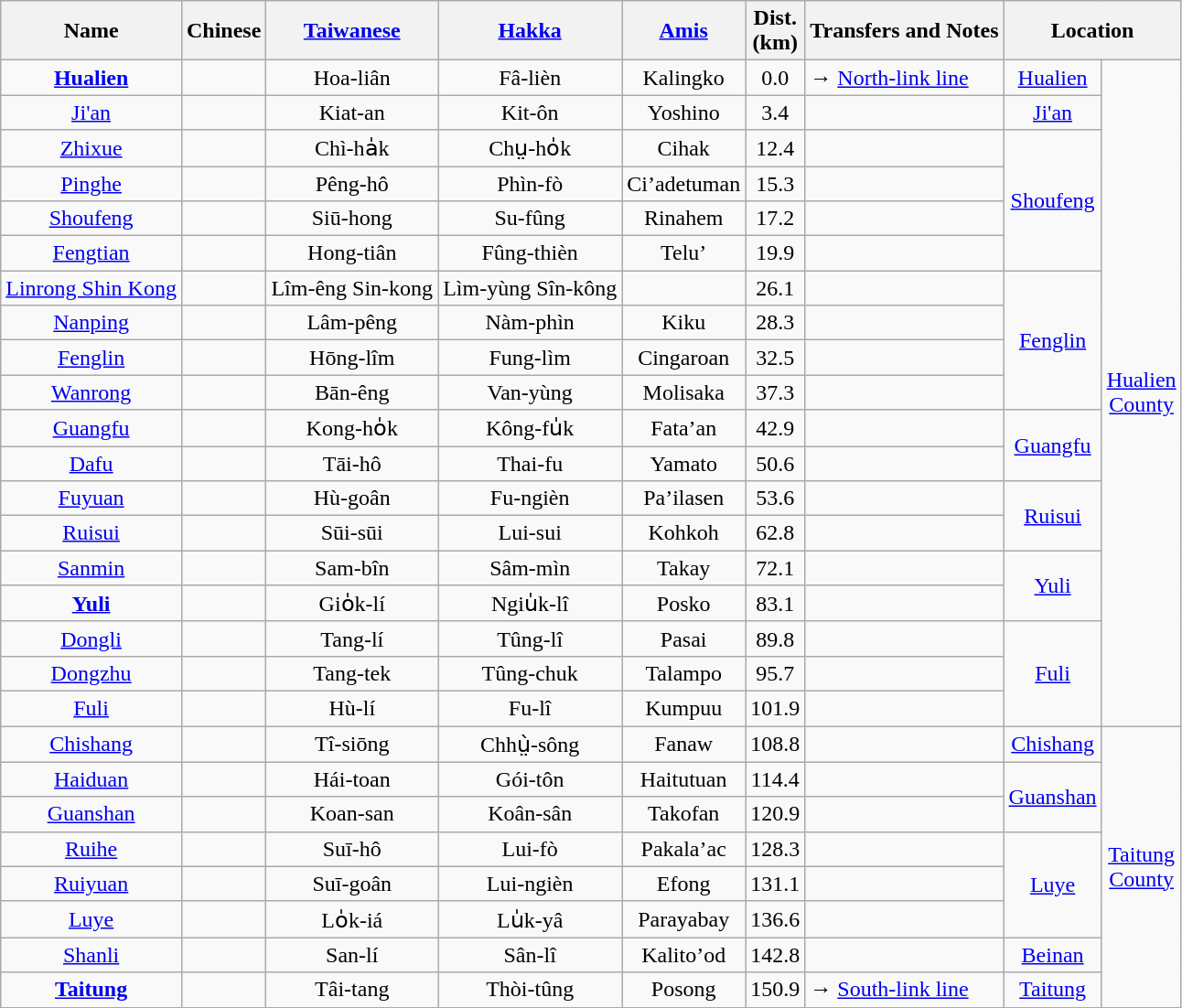<table class=wikitable style="text-align:center">
<tr>
<th>Name</th>
<th>Chinese</th>
<th><a href='#'>Taiwanese</a></th>
<th><a href='#'>Hakka</a></th>
<th><a href='#'>Amis</a></th>
<th>Dist.<br>(km)</th>
<th>Transfers and Notes</th>
<th colspan=2>Location</th>
</tr>
<tr>
<td><strong><a href='#'>Hualien</a></strong></td>
<td></td>
<td>Hoa-liân</td>
<td>Fâ-lièn</td>
<td>Kalingko</td>
<td>0.0</td>
<td align=left>→  <a href='#'>North-link line</a></td>
<td><a href='#'>Hualien</a></td>
<td rowspan=19><a href='#'>Hualien<br>County</a></td>
</tr>
<tr>
<td><a href='#'>Ji'an</a></td>
<td></td>
<td>Kiat-an</td>
<td>Kit-ôn</td>
<td>Yoshino</td>
<td>3.4</td>
<td align=left></td>
<td><a href='#'>Ji'an</a></td>
</tr>
<tr>
<td><a href='#'>Zhixue</a></td>
<td></td>
<td>Chì-ha̍k</td>
<td>Chṳ-ho̍k</td>
<td>Cihak</td>
<td>12.4</td>
<td align=left></td>
<td rowspan=4><a href='#'>Shoufeng</a></td>
</tr>
<tr>
<td><a href='#'>Pinghe</a></td>
<td></td>
<td>Pêng-hô</td>
<td>Phìn-fò</td>
<td>Ci’adetuman</td>
<td>15.3</td>
<td align=left></td>
</tr>
<tr>
<td><a href='#'>Shoufeng</a></td>
<td></td>
<td>Siū-hong</td>
<td>Su-fûng</td>
<td>Rinahem</td>
<td>17.2</td>
<td align=left></td>
</tr>
<tr>
<td><a href='#'>Fengtian</a></td>
<td></td>
<td>Hong-tiân</td>
<td>Fûng-thièn</td>
<td>Telu’</td>
<td>19.9</td>
<td align=left></td>
</tr>
<tr>
<td><a href='#'>Linrong Shin Kong</a></td>
<td></td>
<td>Lîm-êng Sin-kong</td>
<td>Lìm-yùng Sîn-kông</td>
<td></td>
<td>26.1</td>
<td align=left></td>
<td rowspan=4><a href='#'>Fenglin</a></td>
</tr>
<tr>
<td><a href='#'>Nanping</a></td>
<td></td>
<td>Lâm-pêng</td>
<td>Nàm-phìn</td>
<td>Kiku</td>
<td>28.3</td>
<td align=left></td>
</tr>
<tr>
<td><a href='#'>Fenglin</a></td>
<td></td>
<td>Hōng-lîm</td>
<td>Fung-lìm</td>
<td>Cingaroan</td>
<td>32.5</td>
<td align=left></td>
</tr>
<tr>
<td><a href='#'>Wanrong</a></td>
<td></td>
<td>Bān-êng</td>
<td>Van-yùng</td>
<td>Molisaka</td>
<td>37.3</td>
<td align=left></td>
</tr>
<tr>
<td><a href='#'>Guangfu</a></td>
<td></td>
<td>Kong-ho̍k</td>
<td>Kông-fu̍k</td>
<td>Fata’an</td>
<td>42.9</td>
<td align=left></td>
<td rowspan=2><a href='#'>Guangfu</a></td>
</tr>
<tr>
<td><a href='#'>Dafu</a></td>
<td></td>
<td>Tāi-hô</td>
<td>Thai-fu</td>
<td>Yamato</td>
<td>50.6</td>
<td align=left></td>
</tr>
<tr>
<td><a href='#'>Fuyuan</a></td>
<td></td>
<td>Hù-goân</td>
<td>Fu-ngièn</td>
<td>Pa’ilasen</td>
<td>53.6</td>
<td align=left></td>
<td rowspan=2><a href='#'>Ruisui</a></td>
</tr>
<tr>
<td><a href='#'>Ruisui</a></td>
<td></td>
<td>Sūi-sūi</td>
<td>Lui-sui</td>
<td>Kohkoh</td>
<td>62.8</td>
<td align=left></td>
</tr>
<tr>
<td><a href='#'>Sanmin</a></td>
<td></td>
<td>Sam-bîn</td>
<td>Sâm-mìn</td>
<td>Takay</td>
<td>72.1</td>
<td align=left></td>
<td rowspan=2><a href='#'>Yuli</a></td>
</tr>
<tr>
<td><a href='#'><strong>Yuli</strong></a></td>
<td></td>
<td>Gio̍k-lí</td>
<td>Ngiu̍k-lî</td>
<td>Posko</td>
<td>83.1</td>
<td align=left></td>
</tr>
<tr>
<td><a href='#'>Dongli</a></td>
<td></td>
<td>Tang-lí</td>
<td>Tûng-lî</td>
<td>Pasai</td>
<td>89.8</td>
<td align=left></td>
<td rowspan=3><a href='#'>Fuli</a></td>
</tr>
<tr>
<td><a href='#'>Dongzhu</a></td>
<td></td>
<td>Tang-tek</td>
<td>Tûng-chuk</td>
<td>Talampo</td>
<td>95.7</td>
<td align=left></td>
</tr>
<tr>
<td><a href='#'>Fuli</a></td>
<td></td>
<td>Hù-lí</td>
<td>Fu-lî</td>
<td>Kumpuu</td>
<td>101.9</td>
<td align=left></td>
</tr>
<tr>
<td><a href='#'>Chishang</a></td>
<td></td>
<td>Tî-siōng</td>
<td>Chhṳ̀-sông</td>
<td>Fanaw</td>
<td>108.8</td>
<td align=left></td>
<td><a href='#'>Chishang</a></td>
<td rowspan=8><a href='#'>Taitung<br>County</a></td>
</tr>
<tr>
<td><a href='#'>Haiduan</a></td>
<td></td>
<td>Hái-toan</td>
<td>Gói-tôn</td>
<td>Haitutuan</td>
<td>114.4</td>
<td align=left></td>
<td rowspan=2><a href='#'>Guanshan</a></td>
</tr>
<tr>
<td><a href='#'>Guanshan</a></td>
<td></td>
<td>Koan-san</td>
<td>Koân-sân</td>
<td>Takofan</td>
<td>120.9</td>
<td align=left></td>
</tr>
<tr>
<td><a href='#'>Ruihe</a></td>
<td></td>
<td>Suī-hô</td>
<td>Lui-fò</td>
<td>Pakala’ac</td>
<td>128.3</td>
<td align=left></td>
<td rowspan=3><a href='#'>Luye</a></td>
</tr>
<tr>
<td><a href='#'>Ruiyuan</a></td>
<td></td>
<td>Suī-goân</td>
<td>Lui-ngièn</td>
<td>Efong</td>
<td>131.1</td>
<td align=left></td>
</tr>
<tr>
<td><a href='#'>Luye</a></td>
<td></td>
<td>Lo̍k-iá</td>
<td>Lu̍k-yâ</td>
<td>Parayabay</td>
<td>136.6</td>
<td align=left></td>
</tr>
<tr>
<td><a href='#'>Shanli</a></td>
<td></td>
<td>San-lí</td>
<td>Sân-lî</td>
<td>Kalito’od</td>
<td>142.8</td>
<td align=left></td>
<td><a href='#'>Beinan</a></td>
</tr>
<tr>
<td><strong><a href='#'>Taitung</a></strong></td>
<td></td>
<td>Tâi-tang</td>
<td>Thòi-tûng</td>
<td>Posong</td>
<td>150.9</td>
<td align=left>→  <a href='#'>South-link line</a></td>
<td><a href='#'>Taitung</a></td>
</tr>
</table>
